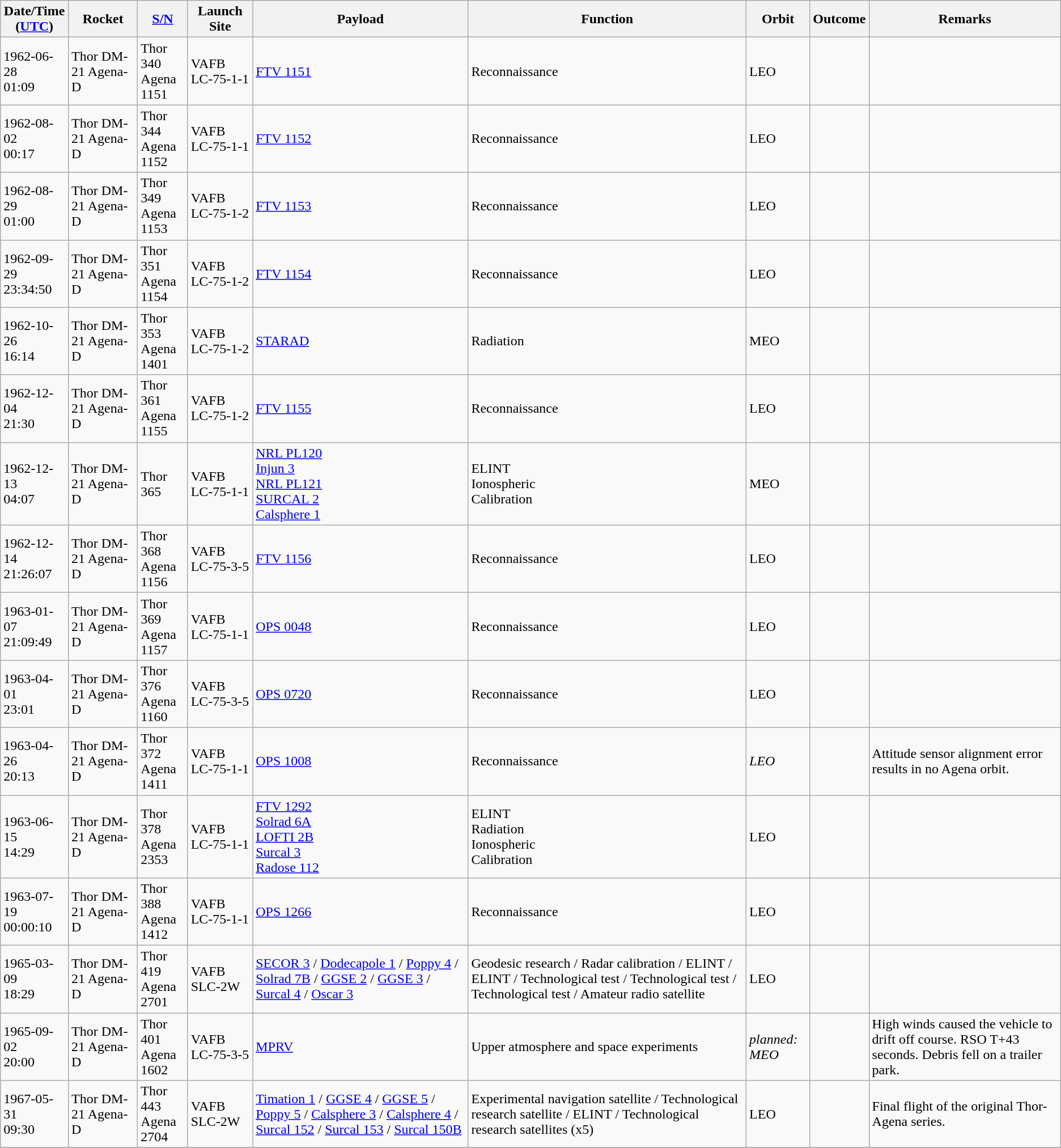<table class="wikitable sortable mw-collapsible" style="margin: 1em 1em 1em 0" ;>
<tr>
<th>Date/Time<br>(<a href='#'>UTC</a>)</th>
<th>Rocket</th>
<th><a href='#'>S/N</a></th>
<th>Launch Site</th>
<th>Payload</th>
<th>Function</th>
<th>Orbit</th>
<th>Outcome</th>
<th>Remarks</th>
</tr>
<tr>
<td>1962-06-28<br>01:09</td>
<td>Thor DM-21 Agena-D</td>
<td>Thor 340<br>Agena 1151</td>
<td>VAFB LC-75-1-1</td>
<td><a href='#'>FTV 1151</a></td>
<td>Reconnaissance</td>
<td>LEO</td>
<td></td>
<td></td>
</tr>
<tr>
<td>1962-08-02<br>00:17</td>
<td>Thor DM-21 Agena-D</td>
<td>Thor 344<br>Agena 1152</td>
<td>VAFB LC-75-1-1</td>
<td><a href='#'>FTV 1152</a></td>
<td>Reconnaissance</td>
<td>LEO</td>
<td></td>
<td></td>
</tr>
<tr>
<td>1962-08-29<br>01:00</td>
<td>Thor DM-21 Agena-D</td>
<td>Thor 349<br>Agena 1153</td>
<td>VAFB LC-75-1-2</td>
<td><a href='#'>FTV 1153</a></td>
<td>Reconnaissance</td>
<td>LEO</td>
<td></td>
<td></td>
</tr>
<tr>
<td>1962-09-29<br>23:34:50</td>
<td>Thor DM-21 Agena-D</td>
<td>Thor 351<br>Agena 1154</td>
<td>VAFB LC-75-1-2</td>
<td><a href='#'>FTV 1154</a></td>
<td>Reconnaissance</td>
<td>LEO</td>
<td></td>
<td></td>
</tr>
<tr>
<td>1962-10-26<br>16:14</td>
<td>Thor DM-21 Agena-D</td>
<td>Thor 353<br>Agena 1401</td>
<td>VAFB LC-75-1-2</td>
<td><a href='#'>STARAD</a></td>
<td>Radiation</td>
<td>MEO</td>
<td></td>
<td></td>
</tr>
<tr>
<td>1962-12-04<br>21:30</td>
<td>Thor DM-21 Agena-D</td>
<td>Thor 361<br>Agena 1155</td>
<td>VAFB LC-75-1-2</td>
<td><a href='#'>FTV 1155</a></td>
<td>Reconnaissance</td>
<td>LEO</td>
<td></td>
<td></td>
</tr>
<tr>
<td>1962-12-13<br>04:07</td>
<td>Thor DM-21 Agena-D</td>
<td>Thor 365</td>
<td>VAFB LC-75-1-1</td>
<td><a href='#'>NRL PL120</a><br><a href='#'>Injun 3</a><br><a href='#'>NRL PL121</a><br><a href='#'>SURCAL 2</a><br><a href='#'>Calsphere 1</a></td>
<td>ELINT<br>Ionospheric<br>Calibration</td>
<td>MEO</td>
<td></td>
<td></td>
</tr>
<tr>
<td>1962-12-14<br>21:26:07</td>
<td>Thor DM-21 Agena-D</td>
<td>Thor 368<br>Agena 1156</td>
<td>VAFB LC-75-3-5</td>
<td><a href='#'>FTV 1156</a></td>
<td>Reconnaissance</td>
<td>LEO</td>
<td></td>
<td></td>
</tr>
<tr>
<td>1963-01-07<br>21:09:49</td>
<td>Thor DM-21 Agena-D</td>
<td>Thor 369<br>Agena 1157</td>
<td>VAFB LC-75-1-1</td>
<td><a href='#'>OPS 0048</a></td>
<td>Reconnaissance</td>
<td>LEO</td>
<td></td>
<td></td>
</tr>
<tr>
<td>1963-04-01<br>23:01</td>
<td>Thor DM-21 Agena-D</td>
<td>Thor 376<br>Agena 1160</td>
<td>VAFB LC-75-3-5</td>
<td><a href='#'>OPS 0720</a></td>
<td>Reconnaissance</td>
<td>LEO</td>
<td></td>
<td></td>
</tr>
<tr>
<td>1963-04-26<br>20:13</td>
<td>Thor DM-21 Agena-D</td>
<td>Thor 372<br>Agena 1411</td>
<td>VAFB LC-75-1-1</td>
<td><a href='#'>OPS 1008</a></td>
<td>Reconnaissance</td>
<td><em>LEO</em></td>
<td></td>
<td>Attitude sensor alignment error results in no Agena orbit.</td>
</tr>
<tr>
<td>1963-06-15<br>14:29</td>
<td>Thor DM-21 Agena-D</td>
<td>Thor 378<br>Agena 2353</td>
<td>VAFB LC-75-1-1</td>
<td><a href='#'>FTV 1292</a><br><a href='#'>Solrad 6A</a><br><a href='#'>LOFTI 2B</a><br><a href='#'>Surcal 3</a><br><a href='#'>Radose 112</a></td>
<td>ELINT<br>Radiation<br>Ionospheric<br>Calibration</td>
<td>LEO</td>
<td></td>
<td></td>
</tr>
<tr>
<td>1963-07-19<br>00:00:10</td>
<td>Thor DM-21 Agena-D</td>
<td>Thor 388<br>Agena 1412</td>
<td>VAFB LC-75-1-1</td>
<td><a href='#'>OPS 1266</a></td>
<td>Reconnaissance</td>
<td>LEO</td>
<td></td>
<td></td>
</tr>
<tr>
<td>1965-03-09<br>18:29</td>
<td>Thor DM-21 Agena-D</td>
<td>Thor 419<br>Agena 2701</td>
<td>VAFB SLC-2W</td>
<td><a href='#'>SECOR 3</a> / <a href='#'>Dodecapole 1</a> / <a href='#'>Poppy 4</a> / <a href='#'>Solrad 7B</a> / <a href='#'>GGSE 2</a> / <a href='#'>GGSE 3</a> / <a href='#'>Surcal 4</a> / <a href='#'>Oscar 3</a></td>
<td>Geodesic research / Radar calibration / ELINT / ELINT / Technological test / Technological test / Technological test / Amateur radio satellite</td>
<td>LEO</td>
<td></td>
<td></td>
</tr>
<tr>
<td>1965-09-02<br>20:00</td>
<td>Thor DM-21 Agena-D</td>
<td>Thor 401<br>Agena 1602</td>
<td>VAFB LC-75-3-5</td>
<td><a href='#'>MPRV</a></td>
<td>Upper atmosphere and space experiments</td>
<td><em>planned: MEO</em></td>
<td></td>
<td>High winds caused the vehicle to drift off course. RSO T+43 seconds. Debris fell on a trailer park.</td>
</tr>
<tr>
<td>1967-05-31<br>09:30</td>
<td>Thor DM-21 Agena-D</td>
<td>Thor 443<br>Agena 2704</td>
<td>VAFB SLC-2W</td>
<td><a href='#'>Timation 1</a> / <a href='#'>GGSE 4</a> / <a href='#'>GGSE 5</a> / <a href='#'>Poppy 5</a> / <a href='#'>Calsphere 3</a> / <a href='#'>Calsphere 4</a> / <a href='#'>Surcal 152</a> / <a href='#'>Surcal 153</a> / <a href='#'>Surcal 150B</a></td>
<td>Experimental navigation satellite / Technological research satellite / ELINT / Technological research satellites (x5)</td>
<td>LEO</td>
<td></td>
<td>Final flight of the original Thor-Agena series.</td>
</tr>
<tr>
</tr>
</table>
